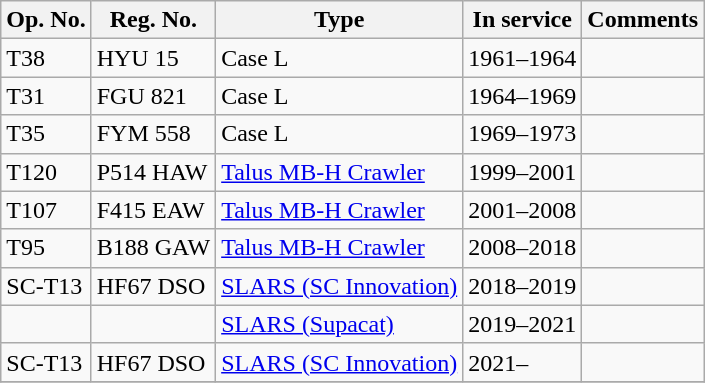<table class="wikitable">
<tr>
<th>Op. No.</th>
<th>Reg. No.</th>
<th>Type</th>
<th>In service </th>
<th>Comments</th>
</tr>
<tr>
<td>T38</td>
<td>HYU 15</td>
<td>Case L</td>
<td>1961–1964</td>
<td></td>
</tr>
<tr>
<td>T31</td>
<td>FGU 821</td>
<td>Case L</td>
<td>1964–1969</td>
<td></td>
</tr>
<tr>
<td>T35</td>
<td>FYM 558</td>
<td>Case L</td>
<td>1969–1973</td>
<td></td>
</tr>
<tr>
<td>T120</td>
<td>P514 HAW</td>
<td><a href='#'>Talus MB-H Crawler</a></td>
<td>1999–2001</td>
<td></td>
</tr>
<tr>
<td>T107</td>
<td>F415 EAW</td>
<td><a href='#'>Talus MB-H Crawler</a></td>
<td>2001–2008</td>
<td></td>
</tr>
<tr>
<td>T95</td>
<td>B188 GAW</td>
<td><a href='#'>Talus MB-H Crawler</a></td>
<td>2008–2018</td>
<td></td>
</tr>
<tr>
<td>SC-T13</td>
<td>HF67 DSO</td>
<td><a href='#'>SLARS (SC Innovation)</a></td>
<td>2018–2019</td>
<td></td>
</tr>
<tr>
<td></td>
<td></td>
<td><a href='#'>SLARS (Supacat)</a></td>
<td>2019–2021</td>
<td></td>
</tr>
<tr>
<td>SC-T13</td>
<td>HF67 DSO</td>
<td><a href='#'>SLARS (SC Innovation)</a></td>
<td>2021–</td>
<td></td>
</tr>
<tr>
</tr>
</table>
